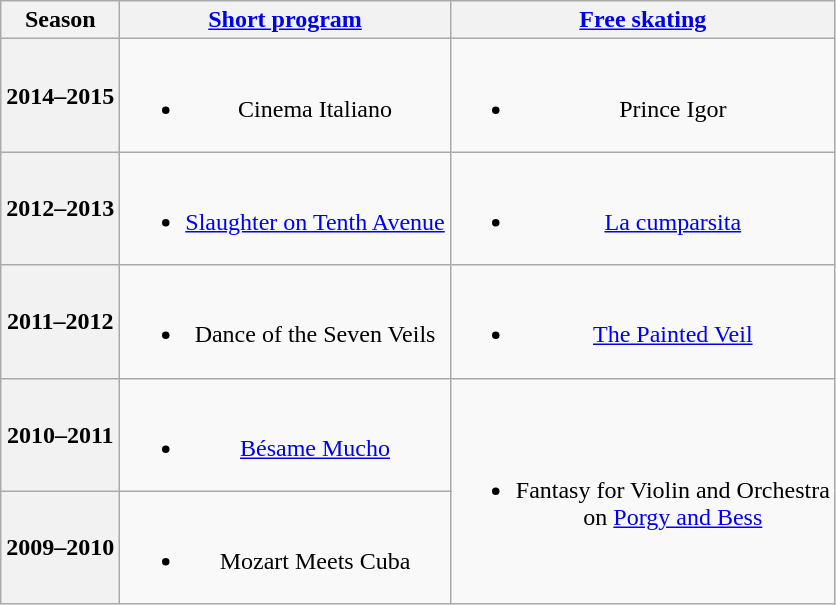<table class=wikitable style=text-align:center>
<tr>
<th>Season</th>
<th><a href='#'>Short program</a></th>
<th><a href='#'>Free skating</a></th>
</tr>
<tr>
<th>2014–2015 <br> </th>
<td><br><ul><li>Cinema Italiano <br></li></ul></td>
<td><br><ul><li>Prince Igor <br></li></ul></td>
</tr>
<tr>
<th>2012–2013 <br> </th>
<td><br><ul><li><a href='#'>Slaughter on Tenth Avenue</a> <br></li></ul></td>
<td><br><ul><li><a href='#'>La cumparsita</a> <br></li></ul></td>
</tr>
<tr>
<th>2011–2012 <br> </th>
<td><br><ul><li>Dance of the Seven Veils <br></li></ul></td>
<td><br><ul><li><a href='#'>The Painted Veil</a> <br></li></ul></td>
</tr>
<tr>
<th>2010–2011 <br> </th>
<td><br><ul><li><a href='#'>Bésame Mucho</a> <br></li></ul></td>
<td rowspan=2><br><ul><li>Fantasy for Violin and Orchestra <br>on <a href='#'>Porgy and Bess</a> <br></li></ul></td>
</tr>
<tr>
<th>2009–2010 <br> </th>
<td><br><ul><li>Mozart Meets Cuba <br></li></ul></td>
</tr>
</table>
